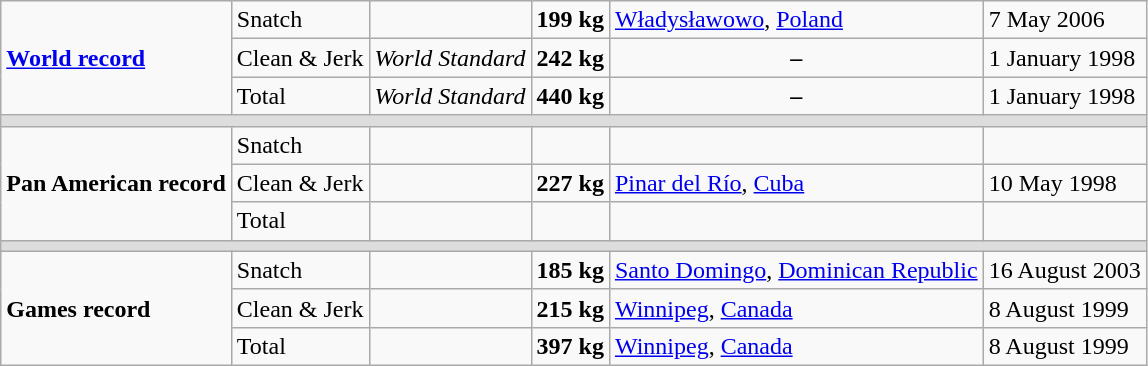<table class="wikitable">
<tr>
<td rowspan=3><strong><a href='#'>World record</a></strong></td>
<td>Snatch</td>
<td></td>
<td><strong>199 kg</strong></td>
<td><a href='#'>Władysławowo</a>, <a href='#'>Poland</a></td>
<td>7 May 2006</td>
</tr>
<tr>
<td>Clean & Jerk</td>
<td align=center><em>World Standard</em></td>
<td><strong>242 kg</strong></td>
<td align=center><strong>–</strong></td>
<td>1 January 1998</td>
</tr>
<tr>
<td>Total</td>
<td align=center><em>World Standard</em></td>
<td><strong>440 kg</strong></td>
<td align=center><strong>–</strong></td>
<td>1 January 1998</td>
</tr>
<tr style="background-color:#DDDDDD;">
<td colspan=6></td>
</tr>
<tr>
<td rowspan=3><strong>Pan American record</strong></td>
<td>Snatch</td>
<td></td>
<td></td>
<td></td>
<td></td>
</tr>
<tr>
<td>Clean & Jerk</td>
<td></td>
<td><strong>227 kg</strong></td>
<td><a href='#'>Pinar del Río</a>, <a href='#'>Cuba</a></td>
<td>10 May 1998</td>
</tr>
<tr>
<td>Total</td>
<td></td>
<td></td>
<td></td>
<td></td>
</tr>
<tr style="background-color:#DDDDDD;">
<td colspan=6></td>
</tr>
<tr>
<td rowspan=3><strong>Games record</strong></td>
<td>Snatch</td>
<td></td>
<td><strong>185 kg</strong></td>
<td><a href='#'>Santo Domingo</a>, <a href='#'>Dominican Republic</a></td>
<td>16 August 2003</td>
</tr>
<tr>
<td>Clean & Jerk</td>
<td></td>
<td><strong>215 kg</strong></td>
<td><a href='#'>Winnipeg</a>, <a href='#'>Canada</a></td>
<td>8 August 1999</td>
</tr>
<tr>
<td>Total</td>
<td></td>
<td><strong>397 kg</strong></td>
<td><a href='#'>Winnipeg</a>, <a href='#'>Canada</a></td>
<td>8 August 1999</td>
</tr>
</table>
